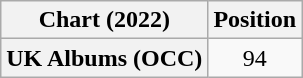<table class="wikitable plainrowheaders" style="text-align:center">
<tr>
<th scope="col">Chart (2022)</th>
<th scope="col">Position</th>
</tr>
<tr>
<th scope="row">UK Albums (OCC)</th>
<td>94</td>
</tr>
</table>
